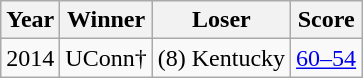<table class="wikitable">
<tr>
<th>Year</th>
<th>Winner</th>
<th>Loser</th>
<th>Score</th>
</tr>
<tr>
<td>2014</td>
<td>UConn†</td>
<td>(8) Kentucky</td>
<td><a href='#'>60–54</a></td>
</tr>
</table>
